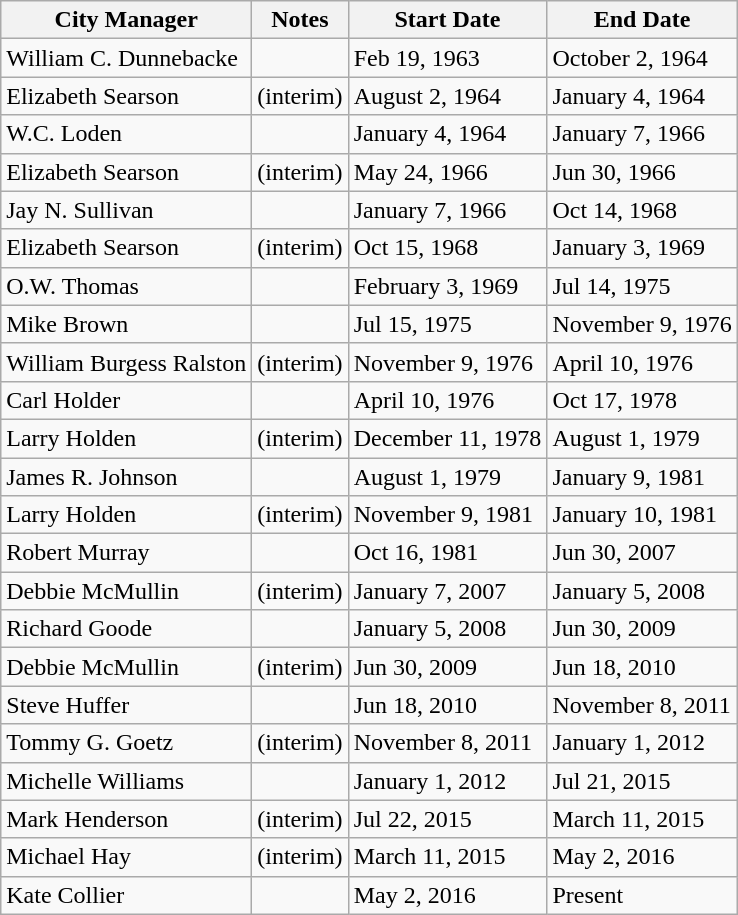<table class="wikitable sortable">
<tr>
<th>City Manager</th>
<th>Notes</th>
<th>Start Date</th>
<th>End Date</th>
</tr>
<tr>
<td>William C. Dunnebacke</td>
<td></td>
<td>Feb 19, 1963</td>
<td>October 2, 1964</td>
</tr>
<tr>
<td>Elizabeth Searson</td>
<td>(interim)</td>
<td>August 2, 1964</td>
<td>January 4, 1964</td>
</tr>
<tr>
<td>W.C. Loden</td>
<td></td>
<td>January 4, 1964</td>
<td>January 7, 1966</td>
</tr>
<tr>
<td>Elizabeth Searson</td>
<td>(interim)</td>
<td>May 24, 1966</td>
<td>Jun 30, 1966</td>
</tr>
<tr>
<td>Jay N. Sullivan</td>
<td></td>
<td>January 7, 1966</td>
<td>Oct 14, 1968</td>
</tr>
<tr>
<td>Elizabeth Searson</td>
<td>(interim)</td>
<td>Oct 15, 1968</td>
<td>January 3, 1969</td>
</tr>
<tr>
<td>O.W. Thomas</td>
<td></td>
<td>February 3, 1969</td>
<td>Jul 14, 1975</td>
</tr>
<tr>
<td>Mike Brown</td>
<td></td>
<td>Jul 15, 1975</td>
<td>November 9, 1976</td>
</tr>
<tr>
<td>William Burgess Ralston</td>
<td>(interim)</td>
<td>November 9, 1976</td>
<td>April 10, 1976</td>
</tr>
<tr>
<td>Carl Holder</td>
<td></td>
<td>April 10, 1976</td>
<td>Oct 17, 1978</td>
</tr>
<tr>
<td>Larry Holden</td>
<td>(interim)</td>
<td>December 11, 1978</td>
<td>August 1, 1979</td>
</tr>
<tr>
<td>James R. Johnson</td>
<td></td>
<td>August 1, 1979</td>
<td>January 9, 1981</td>
</tr>
<tr>
<td>Larry Holden</td>
<td>(interim)</td>
<td>November 9, 1981</td>
<td>January 10, 1981</td>
</tr>
<tr>
<td>Robert Murray</td>
<td></td>
<td>Oct 16, 1981</td>
<td>Jun 30, 2007</td>
</tr>
<tr>
<td>Debbie McMullin</td>
<td>(interim)</td>
<td>January 7, 2007</td>
<td>January 5, 2008</td>
</tr>
<tr>
<td>Richard Goode</td>
<td></td>
<td>January 5, 2008</td>
<td>Jun 30, 2009</td>
</tr>
<tr>
<td>Debbie McMullin</td>
<td>(interim)</td>
<td>Jun 30, 2009</td>
<td>Jun 18, 2010</td>
</tr>
<tr>
<td>Steve Huffer</td>
<td></td>
<td>Jun 18, 2010</td>
<td>November 8, 2011</td>
</tr>
<tr>
<td>Tommy G. Goetz</td>
<td>(interim)</td>
<td>November 8, 2011</td>
<td>January 1, 2012</td>
</tr>
<tr>
<td>Michelle Williams</td>
<td></td>
<td>January 1, 2012</td>
<td>Jul 21, 2015</td>
</tr>
<tr>
<td>Mark Henderson</td>
<td>(interim)</td>
<td>Jul 22, 2015</td>
<td>March 11, 2015</td>
</tr>
<tr>
<td>Michael Hay</td>
<td>(interim)</td>
<td>March 11, 2015</td>
<td>May 2, 2016</td>
</tr>
<tr>
<td>Kate Collier</td>
<td></td>
<td>May 2, 2016</td>
<td>Present</td>
</tr>
</table>
